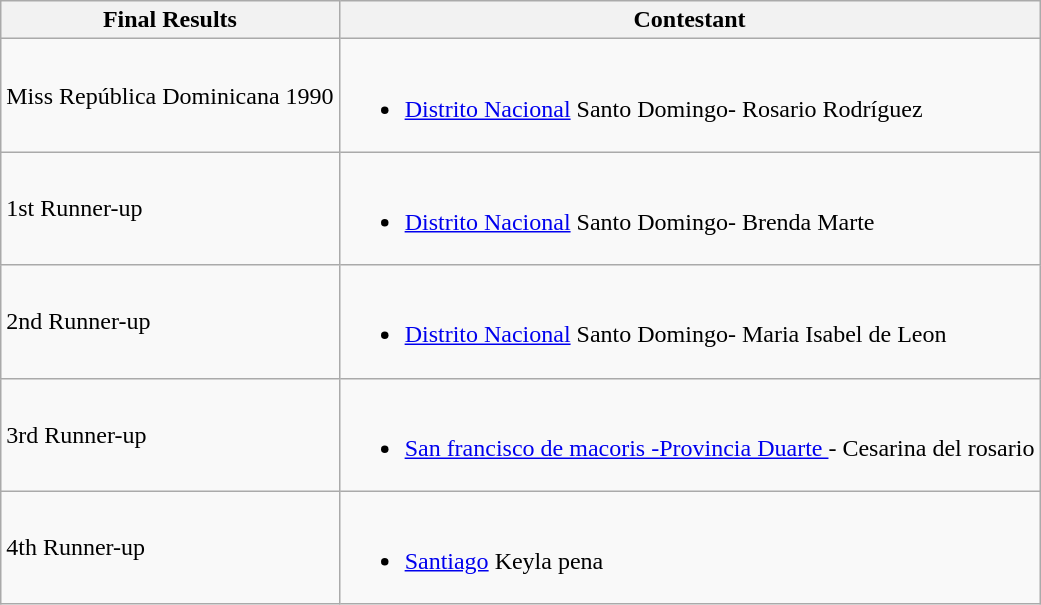<table class="wikitable">
<tr>
<th>Final Results</th>
<th>Contestant</th>
</tr>
<tr>
<td>Miss República Dominicana 1990</td>
<td><br><ul><li><a href='#'>Distrito Nacional</a>  Santo Domingo- Rosario Rodríguez</li></ul></td>
</tr>
<tr>
<td>1st Runner-up</td>
<td><br><ul><li><a href='#'>Distrito Nacional</a>  Santo Domingo- Brenda Marte</li></ul></td>
</tr>
<tr>
<td>2nd Runner-up</td>
<td><br><ul><li><a href='#'>Distrito Nacional</a> Santo Domingo- Maria Isabel de Leon</li></ul></td>
</tr>
<tr>
<td>3rd Runner-up</td>
<td><br><ul><li><a href='#'>San francisco de macoris -Provincia Duarte </a> - Cesarina del rosario</li></ul></td>
</tr>
<tr>
<td>4th Runner-up</td>
<td><br><ul><li><a href='#'>Santiago</a> Keyla pena</li></ul></td>
</tr>
</table>
